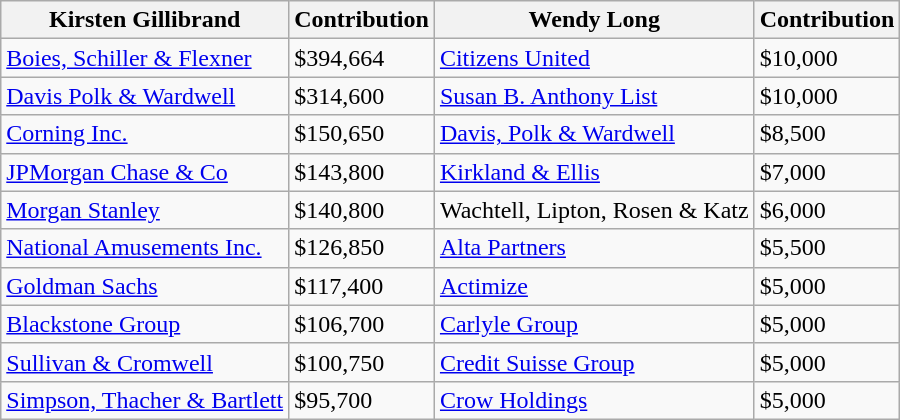<table class="wikitable sortable">
<tr>
<th>Kirsten Gillibrand</th>
<th>Contribution</th>
<th>Wendy Long</th>
<th>Contribution</th>
</tr>
<tr>
<td><a href='#'>Boies, Schiller & Flexner</a></td>
<td>$394,664</td>
<td><a href='#'>Citizens United</a></td>
<td>$10,000</td>
</tr>
<tr>
<td><a href='#'>Davis Polk & Wardwell</a></td>
<td>$314,600</td>
<td><a href='#'>Susan B. Anthony List</a></td>
<td>$10,000</td>
</tr>
<tr>
<td><a href='#'>Corning Inc.</a></td>
<td>$150,650</td>
<td><a href='#'>Davis, Polk & Wardwell</a></td>
<td>$8,500</td>
</tr>
<tr>
<td><a href='#'>JPMorgan Chase & Co</a></td>
<td>$143,800</td>
<td><a href='#'>Kirkland & Ellis</a></td>
<td>$7,000</td>
</tr>
<tr>
<td><a href='#'>Morgan Stanley</a></td>
<td>$140,800</td>
<td>Wachtell, Lipton, Rosen & Katz</td>
<td>$6,000</td>
</tr>
<tr>
<td><a href='#'>National Amusements Inc.</a></td>
<td>$126,850</td>
<td><a href='#'>Alta Partners</a></td>
<td>$5,500</td>
</tr>
<tr>
<td><a href='#'>Goldman Sachs</a></td>
<td>$117,400</td>
<td><a href='#'>Actimize</a></td>
<td>$5,000</td>
</tr>
<tr>
<td><a href='#'>Blackstone Group</a></td>
<td>$106,700</td>
<td><a href='#'>Carlyle Group</a></td>
<td>$5,000</td>
</tr>
<tr>
<td><a href='#'>Sullivan & Cromwell</a></td>
<td>$100,750</td>
<td><a href='#'>Credit Suisse Group</a></td>
<td>$5,000</td>
</tr>
<tr>
<td><a href='#'>Simpson, Thacher & Bartlett</a></td>
<td>$95,700</td>
<td><a href='#'>Crow Holdings</a></td>
<td>$5,000</td>
</tr>
</table>
